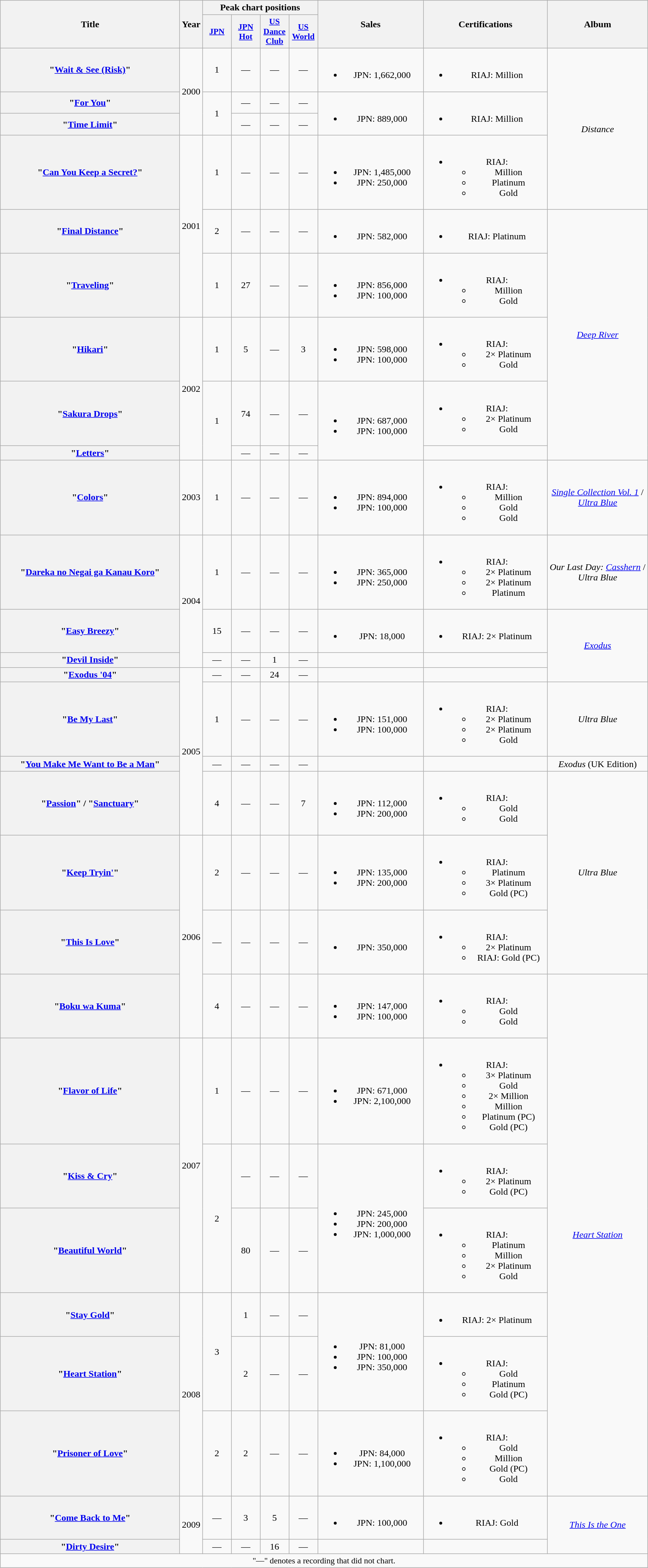<table class="wikitable plainrowheaders" style="text-align:center;">
<tr>
<th rowspan="2" scope="col" style="width:19em;">Title</th>
<th rowspan="2" scope="col">Year</th>
<th colspan="4" scope="col">Peak chart positions</th>
<th rowspan="2" scope="col" style="width:11em;">Sales</th>
<th rowspan="2" scope="col" style="width:13em;">Certifications</th>
<th rowspan="2" scope="col">Album</th>
</tr>
<tr>
<th scope="col" style="width:3em;font-size:90%;"><a href='#'>JPN</a><br></th>
<th scope="col" style="width:3em;font-size:90%;"><a href='#'>JPN Hot</a><br></th>
<th scope="col" style="width:3em;font-size:90%;"><a href='#'>US Dance Club</a><br></th>
<th scope="col" style="width:3em;font-size:90%;"><a href='#'>US World</a><br></th>
</tr>
<tr>
<th scope="row">"<a href='#'>Wait & See (Risk)</a>"</th>
<td rowspan="3">2000</td>
<td>1</td>
<td>—</td>
<td>—</td>
<td>—</td>
<td><br><ul><li>JPN: 1,662,000</li></ul></td>
<td><br><ul><li>RIAJ: Million </li></ul></td>
<td rowspan="4"><em>Distance</em></td>
</tr>
<tr>
<th scope="row">"<a href='#'>For You</a>"</th>
<td rowspan="2">1</td>
<td>—</td>
<td>—</td>
<td>—</td>
<td rowspan="2"><br><ul><li>JPN: 889,000</li></ul></td>
<td rowspan="2"><br><ul><li>RIAJ: Million </li></ul></td>
</tr>
<tr>
<th scope="row">"<a href='#'>Time Limit</a>"</th>
<td>—</td>
<td>—</td>
<td>—</td>
</tr>
<tr>
<th scope="row">"<a href='#'>Can You Keep a Secret?</a>"</th>
<td rowspan="3">2001</td>
<td>1</td>
<td>—</td>
<td>—</td>
<td>—</td>
<td><br><ul><li>JPN: 1,485,000</li><li>JPN: 250,000 </li></ul></td>
<td><br><ul><li>RIAJ:<ul><li>Million </li><li>Platinum </li><li>Gold </li></ul></li></ul></td>
</tr>
<tr>
<th scope="row">"<a href='#'>Final Distance</a>"</th>
<td>2</td>
<td>—</td>
<td>—</td>
<td>—</td>
<td><br><ul><li>JPN: 582,000</li></ul></td>
<td><br><ul><li>RIAJ: Platinum </li></ul></td>
<td rowspan="5"><em><a href='#'>Deep River</a></em></td>
</tr>
<tr>
<th scope="row">"<a href='#'>Traveling</a>"</th>
<td>1</td>
<td>27</td>
<td>—</td>
<td>—</td>
<td><br><ul><li>JPN: 856,000</li><li>JPN: 100,000 </li></ul></td>
<td><br><ul><li>RIAJ:<ul><li>Million </li><li>Gold </li></ul></li></ul></td>
</tr>
<tr>
<th scope="row">"<a href='#'>Hikari</a>"</th>
<td rowspan="3">2002</td>
<td>1</td>
<td>5</td>
<td>—</td>
<td>3</td>
<td><br><ul><li>JPN: 598,000</li><li>JPN: 100,000 </li></ul></td>
<td><br><ul><li>RIAJ:<ul><li>2× Platinum </li><li>Gold </li></ul></li></ul></td>
</tr>
<tr>
<th scope="row">"<a href='#'>Sakura Drops</a>"</th>
<td rowspan="2">1</td>
<td>74</td>
<td>—</td>
<td>—</td>
<td rowspan="2"><br><ul><li>JPN: 687,000</li><li>JPN: 100,000 </li></ul></td>
<td><br><ul><li>RIAJ:<ul><li>2× Platinum </li><li>Gold </li></ul></li></ul></td>
</tr>
<tr>
<th scope="row">"<a href='#'>Letters</a>"</th>
<td>—</td>
<td>—</td>
<td>—</td>
<td></td>
</tr>
<tr>
<th scope="row">"<a href='#'>Colors</a>"</th>
<td>2003</td>
<td>1</td>
<td>—</td>
<td>—</td>
<td>—</td>
<td><br><ul><li>JPN: 894,000</li><li>JPN: 100,000 </li></ul></td>
<td><br><ul><li>RIAJ:<ul><li>Million </li><li>Gold </li><li>Gold </li></ul></li></ul></td>
<td><em><a href='#'>Single Collection Vol. 1</a></em> /<br><em><a href='#'>Ultra Blue</a></em></td>
</tr>
<tr>
<th scope="row">"<a href='#'>Dareka no Negai ga Kanau Koro</a>"</th>
<td rowspan="3">2004</td>
<td>1</td>
<td>—</td>
<td>—</td>
<td>—</td>
<td><br><ul><li>JPN: 365,000</li><li>JPN: 250,000 </li></ul></td>
<td><br><ul><li>RIAJ:<ul><li>2× Platinum </li><li>2× Platinum </li><li>Platinum </li></ul></li></ul></td>
<td><em>Our Last Day: <a href='#'>Casshern</a></em> /<br><em>Ultra Blue</em></td>
</tr>
<tr>
<th scope="row">"<a href='#'>Easy Breezy</a>"<br></th>
<td>15</td>
<td>—</td>
<td>—</td>
<td>—</td>
<td><br><ul><li>JPN: 18,000</li></ul></td>
<td><br><ul><li>RIAJ: 2× Platinum </li></ul></td>
<td rowspan="3"><em><a href='#'>Exodus</a></em></td>
</tr>
<tr>
<th scope="row">"<a href='#'>Devil Inside</a>"<br></th>
<td>—</td>
<td>—</td>
<td>1</td>
<td>—</td>
<td></td>
<td></td>
</tr>
<tr>
<th scope="row">"<a href='#'>Exodus '04</a>"<br></th>
<td rowspan="4">2005</td>
<td>—</td>
<td>—</td>
<td>24</td>
<td>—</td>
<td></td>
<td></td>
</tr>
<tr>
<th scope="row">"<a href='#'>Be My Last</a>"</th>
<td>1</td>
<td>—</td>
<td>—</td>
<td>—</td>
<td><br><ul><li>JPN: 151,000</li><li>JPN: 100,000 </li></ul></td>
<td><br><ul><li>RIAJ:<ul><li>2× Platinum </li><li>2× Platinum </li><li>Gold </li></ul></li></ul></td>
<td><em>Ultra Blue</em></td>
</tr>
<tr>
<th scope="row">"<a href='#'>You Make Me Want to Be a Man</a>"<br></th>
<td>—</td>
<td>—</td>
<td>—</td>
<td>—</td>
<td></td>
<td></td>
<td><em>Exodus</em> <span>(UK Edition)</span></td>
</tr>
<tr>
<th scope="row">"<a href='#'>Passion</a>" / "<a href='#'>Sanctuary</a>"</th>
<td>4</td>
<td>—</td>
<td>—</td>
<td>7</td>
<td><br><ul><li>JPN: 112,000</li><li>JPN: 200,000 </li></ul></td>
<td><br><ul><li>RIAJ:<ul><li>Gold </li><li>Gold </li></ul></li></ul></td>
<td rowspan="3"><em>Ultra Blue</em></td>
</tr>
<tr>
<th scope="row">"<a href='#'>Keep Tryin'</a>"</th>
<td rowspan="3">2006</td>
<td>2</td>
<td>—</td>
<td>—</td>
<td>—</td>
<td><br><ul><li>JPN: 135,000</li><li>JPN: 200,000 </li></ul></td>
<td><br><ul><li>RIAJ:<ul><li>Platinum </li><li>3× Platinum </li><li>Gold <span>(PC)</span></li></ul></li></ul></td>
</tr>
<tr>
<th scope="row">"<a href='#'>This Is Love</a>"</th>
<td>—</td>
<td>—</td>
<td>—</td>
<td>—</td>
<td><br><ul><li>JPN: 350,000</li></ul></td>
<td><br><ul><li>RIAJ:<ul><li>2× Platinum </li><li>RIAJ: Gold <span>(PC)</span></li></ul></li></ul></td>
</tr>
<tr>
<th scope="row">"<a href='#'>Boku wa Kuma</a>"</th>
<td>4</td>
<td>—</td>
<td>—</td>
<td>—</td>
<td><br><ul><li>JPN: 147,000</li><li>JPN: 100,000 </li></ul></td>
<td><br><ul><li>RIAJ:<ul><li>Gold </li><li>Gold </li></ul></li></ul></td>
<td rowspan="7"><em><a href='#'>Heart Station</a></em></td>
</tr>
<tr>
<th scope="row">"<a href='#'>Flavor of Life</a>"</th>
<td rowspan="3">2007</td>
<td>1</td>
<td>—</td>
<td>—</td>
<td>—</td>
<td><br><ul><li>JPN: 671,000</li><li>JPN: 2,100,000 </li></ul></td>
<td><br><ul><li>RIAJ:<ul><li>3× Platinum </li><li>Gold </li><li>2× Million </li><li>Million </li><li>Platinum <span>(PC)</span></li><li>Gold <span>(PC)</span></li></ul></li></ul></td>
</tr>
<tr>
<th scope="row">"<a href='#'>Kiss & Cry</a>"</th>
<td rowspan="2">2</td>
<td>—</td>
<td>—</td>
<td>—</td>
<td rowspan="2"><br><ul><li>JPN: 245,000</li><li>JPN: 200,000 </li><li>JPN: 1,000,000 </li></ul></td>
<td><br><ul><li>RIAJ:<ul><li>2× Platinum </li><li>Gold <span>(PC)</span></li></ul></li></ul></td>
</tr>
<tr>
<th scope="row">"<a href='#'>Beautiful World</a>"</th>
<td>80</td>
<td>—</td>
<td>—</td>
<td><br><ul><li>RIAJ:<ul><li>Platinum </li><li>Million </li><li>2× Platinum </li><li>Gold </li></ul></li></ul></td>
</tr>
<tr>
<th scope="row">"<a href='#'>Stay Gold</a>"</th>
<td rowspan="3">2008</td>
<td rowspan="2">3</td>
<td>1</td>
<td>—</td>
<td>—</td>
<td rowspan="2"><br><ul><li>JPN: 81,000</li><li>JPN: 100,000 </li><li>JPN: 350,000 </li></ul></td>
<td><br><ul><li>RIAJ: 2× Platinum </li></ul></td>
</tr>
<tr>
<th scope="row">"<a href='#'>Heart Station</a>"</th>
<td>2</td>
<td>—</td>
<td>—</td>
<td><br><ul><li>RIAJ:<ul><li>Gold </li><li>Platinum </li><li>Gold <span>(PC)</span></li></ul></li></ul></td>
</tr>
<tr>
<th scope="row">"<a href='#'>Prisoner of Love</a>"</th>
<td>2</td>
<td>2</td>
<td>—</td>
<td>—</td>
<td><br><ul><li>JPN: 84,000</li><li>JPN: 1,100,000 </li></ul></td>
<td><br><ul><li>RIAJ:<ul><li>Gold </li><li>Million </li><li>Gold <span>(PC)</span></li><li>Gold </li></ul></li></ul></td>
</tr>
<tr>
<th scope="row">"<a href='#'>Come Back to Me</a>"<br></th>
<td rowspan="2">2009</td>
<td>—</td>
<td>3</td>
<td>5</td>
<td>—</td>
<td><br><ul><li>JPN: 100,000</li></ul></td>
<td><br><ul><li>RIAJ: Gold </li></ul></td>
<td rowspan="2"><em><a href='#'>This Is the One</a></em></td>
</tr>
<tr>
<th scope="row">"<a href='#'>Dirty Desire</a>"<br></th>
<td>—</td>
<td>—</td>
<td>16</td>
<td>—</td>
<td></td>
<td></td>
</tr>
<tr>
<td colspan="9" style="font-size:90%;">"—" denotes a recording that did not chart.</td>
</tr>
</table>
